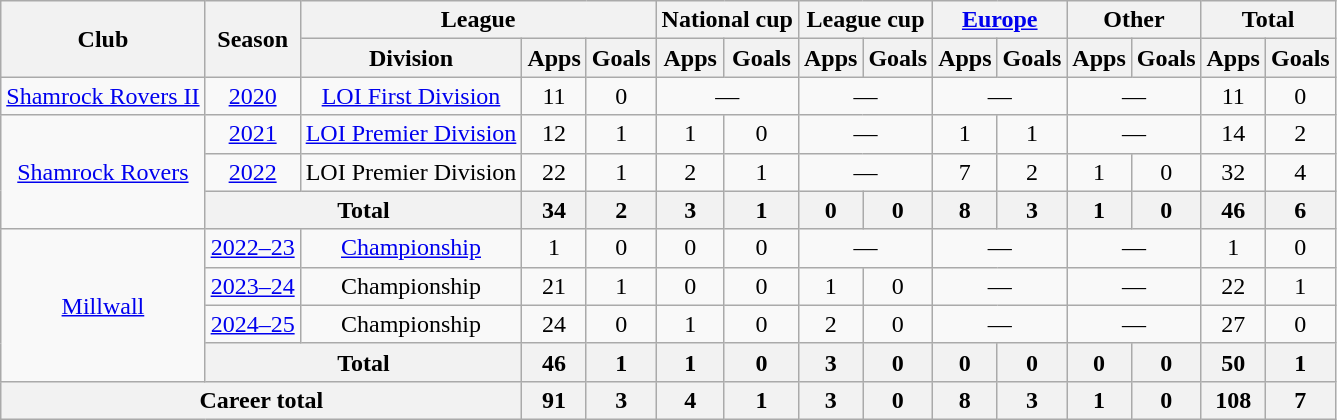<table class=wikitable style=text-align:center>
<tr>
<th rowspan=2>Club</th>
<th rowspan=2>Season</th>
<th colspan=3>League</th>
<th colspan=2>National cup</th>
<th colspan=2>League cup</th>
<th colspan=2><a href='#'>Europe</a></th>
<th colspan=2>Other</th>
<th colspan=2>Total</th>
</tr>
<tr>
<th>Division</th>
<th>Apps</th>
<th>Goals</th>
<th>Apps</th>
<th>Goals</th>
<th>Apps</th>
<th>Goals</th>
<th>Apps</th>
<th>Goals</th>
<th>Apps</th>
<th>Goals</th>
<th>Apps</th>
<th>Goals</th>
</tr>
<tr>
<td><a href='#'>Shamrock Rovers II</a></td>
<td><a href='#'>2020</a></td>
<td><a href='#'>LOI First Division</a></td>
<td>11</td>
<td>0</td>
<td colspan=2>—</td>
<td colspan=2>—</td>
<td colspan=2>—</td>
<td colspan=2>—</td>
<td>11</td>
<td>0</td>
</tr>
<tr>
<td rowspan="3"><a href='#'>Shamrock Rovers</a></td>
<td><a href='#'>2021</a></td>
<td><a href='#'>LOI Premier Division</a></td>
<td>12</td>
<td>1</td>
<td>1</td>
<td>0</td>
<td colspan=2>—</td>
<td>1</td>
<td>1</td>
<td colspan=2>—</td>
<td>14</td>
<td>2</td>
</tr>
<tr>
<td><a href='#'>2022</a></td>
<td>LOI Premier Division</td>
<td>22</td>
<td>1</td>
<td>2</td>
<td>1</td>
<td colspan=2>—</td>
<td>7</td>
<td>2</td>
<td>1</td>
<td>0</td>
<td>32</td>
<td>4</td>
</tr>
<tr>
<th colspan=2>Total</th>
<th>34</th>
<th>2</th>
<th>3</th>
<th>1</th>
<th>0</th>
<th>0</th>
<th>8</th>
<th>3</th>
<th>1</th>
<th>0</th>
<th>46</th>
<th>6</th>
</tr>
<tr>
<td rowspan="4"><a href='#'>Millwall</a></td>
<td><a href='#'>2022–23</a></td>
<td><a href='#'>Championship</a></td>
<td>1</td>
<td>0</td>
<td>0</td>
<td>0</td>
<td colspan="2">—</td>
<td colspan="2">—</td>
<td colspan=2>—</td>
<td>1</td>
<td>0</td>
</tr>
<tr>
<td><a href='#'>2023–24</a></td>
<td>Championship</td>
<td>21</td>
<td>1</td>
<td>0</td>
<td>0</td>
<td>1</td>
<td>0</td>
<td colspan="2">—</td>
<td colspan=2>—</td>
<td>22</td>
<td>1</td>
</tr>
<tr>
<td><a href='#'>2024–25</a></td>
<td>Championship</td>
<td>24</td>
<td>0</td>
<td>1</td>
<td>0</td>
<td>2</td>
<td>0</td>
<td colspan="2">—</td>
<td colspan=2>—</td>
<td>27</td>
<td>0</td>
</tr>
<tr>
<th colspan=2>Total</th>
<th>46</th>
<th>1</th>
<th>1</th>
<th>0</th>
<th>3</th>
<th>0</th>
<th>0</th>
<th>0</th>
<th>0</th>
<th>0</th>
<th>50</th>
<th>1</th>
</tr>
<tr>
<th colspan=3>Career total</th>
<th>91</th>
<th>3</th>
<th>4</th>
<th>1</th>
<th>3</th>
<th>0</th>
<th>8</th>
<th>3</th>
<th>1</th>
<th>0</th>
<th>108</th>
<th>7</th>
</tr>
</table>
